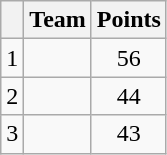<table class="wikitable sortable">
<tr>
<th></th>
<th>Team</th>
<th>Points</th>
</tr>
<tr>
<td align=center>1</td>
<td></td>
<td align=center>56</td>
</tr>
<tr>
<td align=center>2</td>
<td></td>
<td align=center>44</td>
</tr>
<tr>
<td align=center>3</td>
<td></td>
<td align=center>43</td>
</tr>
</table>
